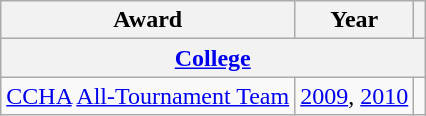<table class="wikitable">
<tr>
<th>Award</th>
<th>Year</th>
<th></th>
</tr>
<tr>
<th colspan="3"><a href='#'>College</a></th>
</tr>
<tr>
<td><a href='#'>CCHA</a> <a href='#'>All-Tournament Team</a></td>
<td><a href='#'>2009</a>, <a href='#'>2010</a></td>
<td></td>
</tr>
</table>
